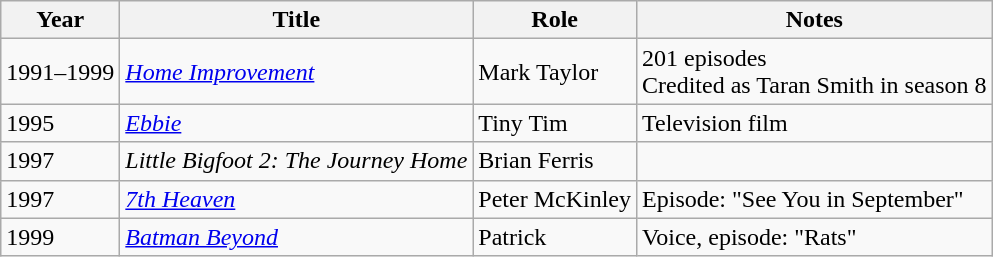<table class="wikitable sortable">
<tr>
<th>Year</th>
<th>Title</th>
<th>Role</th>
<th class="unsortable">Notes</th>
</tr>
<tr>
<td>1991–1999</td>
<td><em><a href='#'>Home Improvement</a></em></td>
<td>Mark Taylor</td>
<td>201 episodes<br>Credited as Taran Smith in season 8</td>
</tr>
<tr>
<td>1995</td>
<td><em><a href='#'>Ebbie</a></em></td>
<td>Tiny Tim</td>
<td>Television film</td>
</tr>
<tr>
<td>1997</td>
<td><em>Little Bigfoot 2: The Journey Home</em></td>
<td>Brian Ferris</td>
<td></td>
</tr>
<tr>
<td>1997</td>
<td><em><a href='#'>7th Heaven</a></em></td>
<td>Peter McKinley</td>
<td>Episode: "See You in September"</td>
</tr>
<tr>
<td>1999</td>
<td><em><a href='#'>Batman Beyond</a></em></td>
<td>Patrick</td>
<td>Voice, episode: "Rats"</td>
</tr>
</table>
